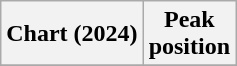<table class="wikitable sortable plainrowheaders" style="text-align:center">
<tr>
<th scope="col">Chart (2024)</th>
<th scope="col">Peak<br>position</th>
</tr>
<tr>
</tr>
</table>
